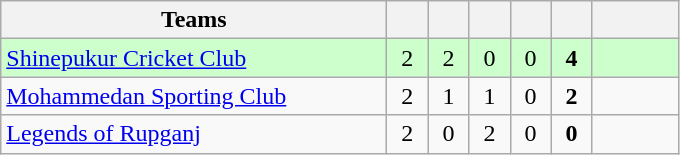<table class="wikitable" style="text-align:center">
<tr>
<th style="width:250px">Teams</th>
<th width="20"></th>
<th width="20"></th>
<th width="20"></th>
<th width="20"></th>
<th width="20"></th>
<th width="50"></th>
</tr>
<tr style="background:#cfc">
<td style="text-align:left;"><a href='#'>Shinepukur Cricket Club</a></td>
<td>2</td>
<td>2</td>
<td>0</td>
<td>0</td>
<td><strong>4</strong></td>
<td></td>
</tr>
<tr>
<td style="text-align:left;"><a href='#'>Mohammedan Sporting Club</a></td>
<td>2</td>
<td>1</td>
<td>1</td>
<td>0</td>
<td><strong>2</strong></td>
<td></td>
</tr>
<tr>
<td style="text-align:left;"><a href='#'>Legends of Rupganj</a></td>
<td>2</td>
<td>0</td>
<td>2</td>
<td>0</td>
<td><strong>0</strong></td>
<td></td>
</tr>
</table>
